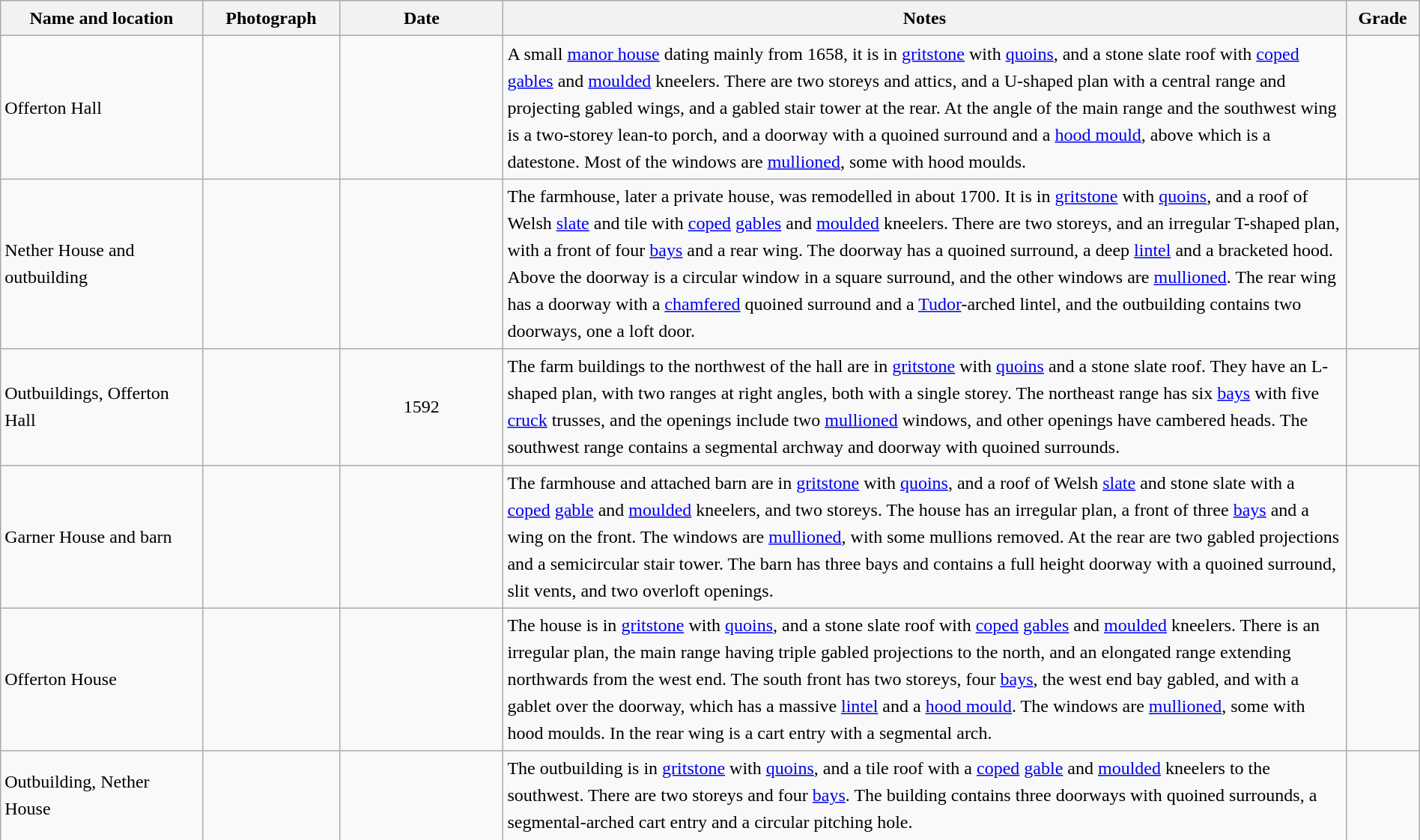<table class="wikitable sortable plainrowheaders" style="width:100%; border:0; text-align:left; line-height:150%;">
<tr>
<th scope="col"  style="width:150px">Name and location</th>
<th scope="col"  style="width:100px" class="unsortable">Photograph</th>
<th scope="col"  style="width:120px">Date</th>
<th scope="col"  style="width:650px" class="unsortable">Notes</th>
<th scope="col"  style="width:50px">Grade</th>
</tr>
<tr>
<td>Offerton Hall<br><small></small></td>
<td></td>
<td align="center"></td>
<td>A small <a href='#'>manor house</a> dating mainly from 1658, it is in <a href='#'>gritstone</a> with <a href='#'>quoins</a>, and a stone slate roof with <a href='#'>coped</a> <a href='#'>gables</a> and <a href='#'>moulded</a> kneelers.  There are two storeys and attics, and a U-shaped plan with a central range and projecting gabled wings, and a gabled stair tower at the rear. At the angle of the main range and the southwest wing is a two-storey lean-to porch, and a doorway with a quoined surround and a <a href='#'>hood mould</a>, above which is a datestone.  Most of the windows are <a href='#'>mullioned</a>, some with hood moulds.</td>
<td align="center" ></td>
</tr>
<tr>
<td>Nether House and outbuilding<br><small></small></td>
<td></td>
<td align="center"></td>
<td>The farmhouse, later a private house, was remodelled in about 1700.  It is in <a href='#'>gritstone</a> with <a href='#'>quoins</a>, and a roof of Welsh <a href='#'>slate</a> and tile with <a href='#'>coped</a> <a href='#'>gables</a> and <a href='#'>moulded</a> kneelers.  There are two storeys, and an irregular T-shaped plan, with a front of four <a href='#'>bays</a> and a rear wing.  The doorway has a quoined surround, a deep <a href='#'>lintel</a> and a bracketed hood.  Above the doorway is a circular window in a square surround, and the other windows are <a href='#'>mullioned</a>.  The rear wing has a doorway with a <a href='#'>chamfered</a> quoined surround and a <a href='#'>Tudor</a>-arched lintel, and the outbuilding contains two doorways, one a loft door.</td>
<td align="center" ></td>
</tr>
<tr>
<td>Outbuildings, Offerton Hall<br><small></small></td>
<td></td>
<td align="center">1592</td>
<td>The farm buildings to the northwest of the hall are in <a href='#'>gritstone</a> with <a href='#'>quoins</a> and a stone slate roof.  They have an L-shaped plan, with two ranges at right angles, both with a single storey.  The northeast range has six <a href='#'>bays</a> with five <a href='#'>cruck</a> trusses, and the openings include two <a href='#'>mullioned</a> windows, and other openings have cambered heads.  The southwest range contains a segmental archway and doorway with quoined surrounds.</td>
<td align="center" ></td>
</tr>
<tr>
<td>Garner House and barn<br><small></small></td>
<td></td>
<td align="center"></td>
<td>The farmhouse and attached barn are in <a href='#'>gritstone</a> with <a href='#'>quoins</a>, and a roof of Welsh <a href='#'>slate</a> and stone slate with a <a href='#'>coped</a> <a href='#'>gable</a> and <a href='#'>moulded</a> kneelers, and two storeys.  The house has an irregular plan, a front of three <a href='#'>bays</a> and a wing on the front.  The windows are <a href='#'>mullioned</a>, with some mullions removed.  At the rear are two gabled projections and a semicircular stair tower. The barn has three bays and contains a full height doorway with a quoined surround, slit vents, and two overloft openings.</td>
<td align="center" ></td>
</tr>
<tr>
<td>Offerton House<br><small></small></td>
<td></td>
<td align="center"></td>
<td>The house is in <a href='#'>gritstone</a> with <a href='#'>quoins</a>, and a stone slate roof with <a href='#'>coped</a> <a href='#'>gables</a> and <a href='#'>moulded</a> kneelers.  There is an irregular plan, the main range having triple gabled projections to the north, and an elongated range extending northwards from the west end.  The south front has two storeys, four <a href='#'>bays</a>, the west end bay gabled, and with a gablet over the doorway, which has a massive <a href='#'>lintel</a> and a <a href='#'>hood mould</a>.  The windows are <a href='#'>mullioned</a>, some with hood moulds.  In the rear wing is a cart entry with a segmental arch.</td>
<td align="center" ></td>
</tr>
<tr>
<td>Outbuilding, Nether House<br><small></small></td>
<td></td>
<td align="center"></td>
<td>The outbuilding is in <a href='#'>gritstone</a> with <a href='#'>quoins</a>, and a tile roof with a <a href='#'>coped</a> <a href='#'>gable</a> and <a href='#'>moulded</a> kneelers to the southwest.  There are two storeys and four <a href='#'>bays</a>.  The building contains three doorways with quoined surrounds, a segmental-arched cart entry and a circular pitching hole.</td>
<td align="center" ></td>
</tr>
<tr>
</tr>
</table>
